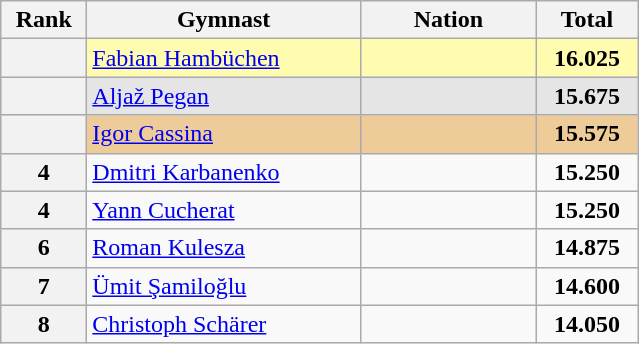<table class="wikitable sortable" style="text-align:center; font-size:100%">
<tr>
<th scope="col" style="width:50px;">Rank</th>
<th ! scope="col" style="width:175px;">Gymnast</th>
<th ! scope="col" style="width:110px;">Nation</th>
<th ! scope="col" style="width:60px;">Total</th>
</tr>
<tr style="background:#fffcaf;">
<th scope=row style="text-align:center"></th>
<td style="text-align:left;"><a href='#'>Fabian Hambüchen</a></td>
<td style="text-align:left;"></td>
<td><strong>16.025</strong></td>
</tr>
<tr style="background:#e5e5e5;">
<th scope=row style="text-align:center"></th>
<td style="text-align:left;"><a href='#'>Aljaž Pegan</a></td>
<td style="text-align:left;"></td>
<td><strong>15.675</strong></td>
</tr>
<tr style="background:#ec9;">
<th scope=row style="text-align:center"></th>
<td style="text-align:left;"><a href='#'>Igor Cassina</a></td>
<td style="text-align:left;"></td>
<td><strong>15.575</strong></td>
</tr>
<tr>
<th scope=row style="text-align:center">4</th>
<td style="text-align:left;"><a href='#'>Dmitri Karbanenko</a></td>
<td style="text-align:left;"></td>
<td><strong>15.250</strong></td>
</tr>
<tr>
<th scope=row style="text-align:center">4</th>
<td style="text-align:left;"><a href='#'>Yann Cucherat</a></td>
<td style="text-align:left;"></td>
<td><strong>15.250</strong></td>
</tr>
<tr>
<th scope=row style="text-align:center">6</th>
<td style="text-align:left;"><a href='#'>Roman Kulesza</a></td>
<td style="text-align:left;"></td>
<td><strong>14.875</strong></td>
</tr>
<tr>
<th scope=row style="text-align:center">7</th>
<td style="text-align:left;"><a href='#'>Ümit Şamiloğlu</a></td>
<td style="text-align:left;"></td>
<td><strong>14.600</strong></td>
</tr>
<tr>
<th scope=row style="text-align:center">8</th>
<td style="text-align:left;"><a href='#'>Christoph Schärer</a></td>
<td style="text-align:left;"></td>
<td><strong>14.050</strong></td>
</tr>
</table>
